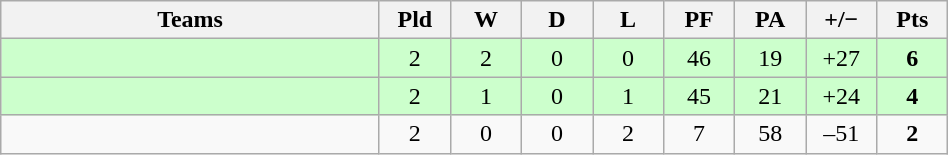<table class="wikitable" style="text-align: center;">
<tr>
<th width="245">Teams</th>
<th width="40">Pld</th>
<th width="40">W</th>
<th width="40">D</th>
<th width="40">L</th>
<th width="40">PF</th>
<th width="40">PA</th>
<th width="40">+/−</th>
<th width="40">Pts</th>
</tr>
<tr bgcolor=ccffcc>
<td align=left></td>
<td>2</td>
<td>2</td>
<td>0</td>
<td>0</td>
<td>46</td>
<td>19</td>
<td>+27</td>
<td><strong>6</strong></td>
</tr>
<tr bgcolor=ccffcc>
<td align=left></td>
<td>2</td>
<td>1</td>
<td>0</td>
<td>1</td>
<td>45</td>
<td>21</td>
<td>+24</td>
<td><strong>4</strong></td>
</tr>
<tr>
<td align=left></td>
<td>2</td>
<td>0</td>
<td>0</td>
<td>2</td>
<td>7</td>
<td>58</td>
<td>–51</td>
<td><strong>2</strong></td>
</tr>
</table>
